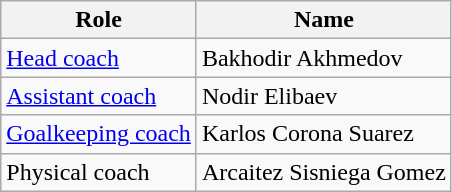<table class="wikitable">
<tr>
<th>Role</th>
<th>Name</th>
</tr>
<tr>
<td><a href='#'>Head coach</a></td>
<td> Bakhodir Akhmedov</td>
</tr>
<tr>
<td><a href='#'>Assistant coach</a></td>
<td> Nodir Elibaev</td>
</tr>
<tr>
<td><a href='#'>Goalkeeping coach</a></td>
<td> Karlos Corona Suarez</td>
</tr>
<tr>
<td>Physical coach</td>
<td> Arcaitez Sisniega Gomez</td>
</tr>
</table>
